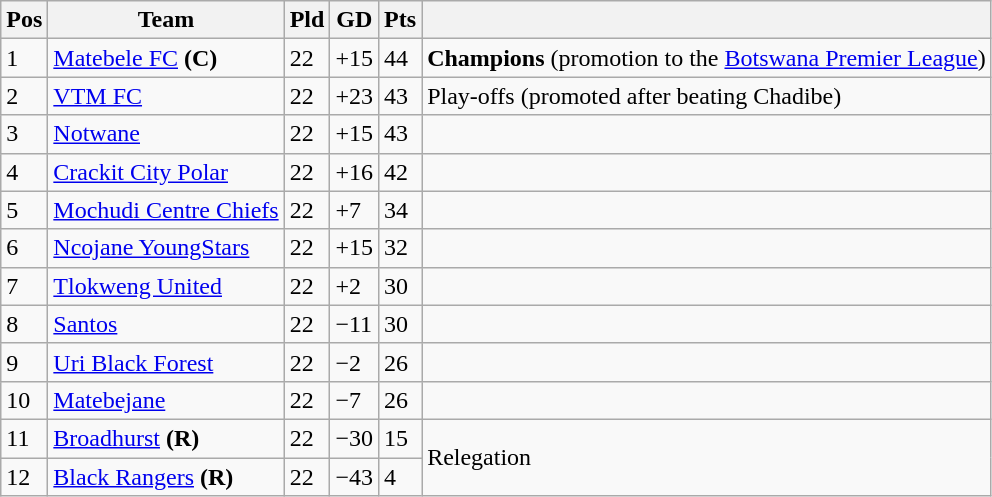<table class="wikitable">
<tr>
<th>Pos</th>
<th><strong>Team</strong></th>
<th><strong>Pld</strong></th>
<th><strong>GD</strong></th>
<th><strong>Pts</strong></th>
<th></th>
</tr>
<tr>
<td>1</td>
<td><a href='#'>Matebele FC</a> <strong>(C)</strong></td>
<td>22</td>
<td>+15</td>
<td>44</td>
<td><strong>Champions</strong> (promotion to the <a href='#'>Botswana Premier League</a>)</td>
</tr>
<tr>
<td>2</td>
<td><a href='#'>VTM FC</a></td>
<td>22</td>
<td>+23</td>
<td>43</td>
<td>Play-offs (promoted after beating Chadibe)</td>
</tr>
<tr>
<td>3</td>
<td><a href='#'>Notwane</a></td>
<td>22</td>
<td>+15</td>
<td>43</td>
<td></td>
</tr>
<tr>
<td>4</td>
<td><a href='#'>Crackit City Polar</a></td>
<td>22</td>
<td>+16</td>
<td>42</td>
<td></td>
</tr>
<tr>
<td>5</td>
<td><a href='#'>Mochudi Centre Chiefs</a></td>
<td>22</td>
<td>+7</td>
<td>34</td>
<td></td>
</tr>
<tr>
<td>6</td>
<td><a href='#'>Ncojane YoungStars</a></td>
<td>22</td>
<td>+15</td>
<td>32</td>
<td></td>
</tr>
<tr>
<td>7</td>
<td><a href='#'>Tlokweng United</a></td>
<td>22</td>
<td>+2</td>
<td>30</td>
<td></td>
</tr>
<tr>
<td>8</td>
<td><a href='#'>Santos</a></td>
<td>22</td>
<td>−11</td>
<td>30</td>
<td></td>
</tr>
<tr>
<td>9</td>
<td><a href='#'>Uri Black Forest</a></td>
<td>22</td>
<td>−2</td>
<td>26</td>
<td></td>
</tr>
<tr>
<td>10</td>
<td><a href='#'>Matebejane</a></td>
<td>22</td>
<td>−7</td>
<td>26</td>
<td></td>
</tr>
<tr>
<td>11</td>
<td><a href='#'>Broadhurst</a> <strong>(R)</strong></td>
<td>22</td>
<td>−30</td>
<td>15</td>
<td rowspan="2">Relegation</td>
</tr>
<tr>
<td>12</td>
<td><a href='#'>Black Rangers</a> <strong>(R)</strong></td>
<td>22</td>
<td>−43</td>
<td>4</td>
</tr>
</table>
